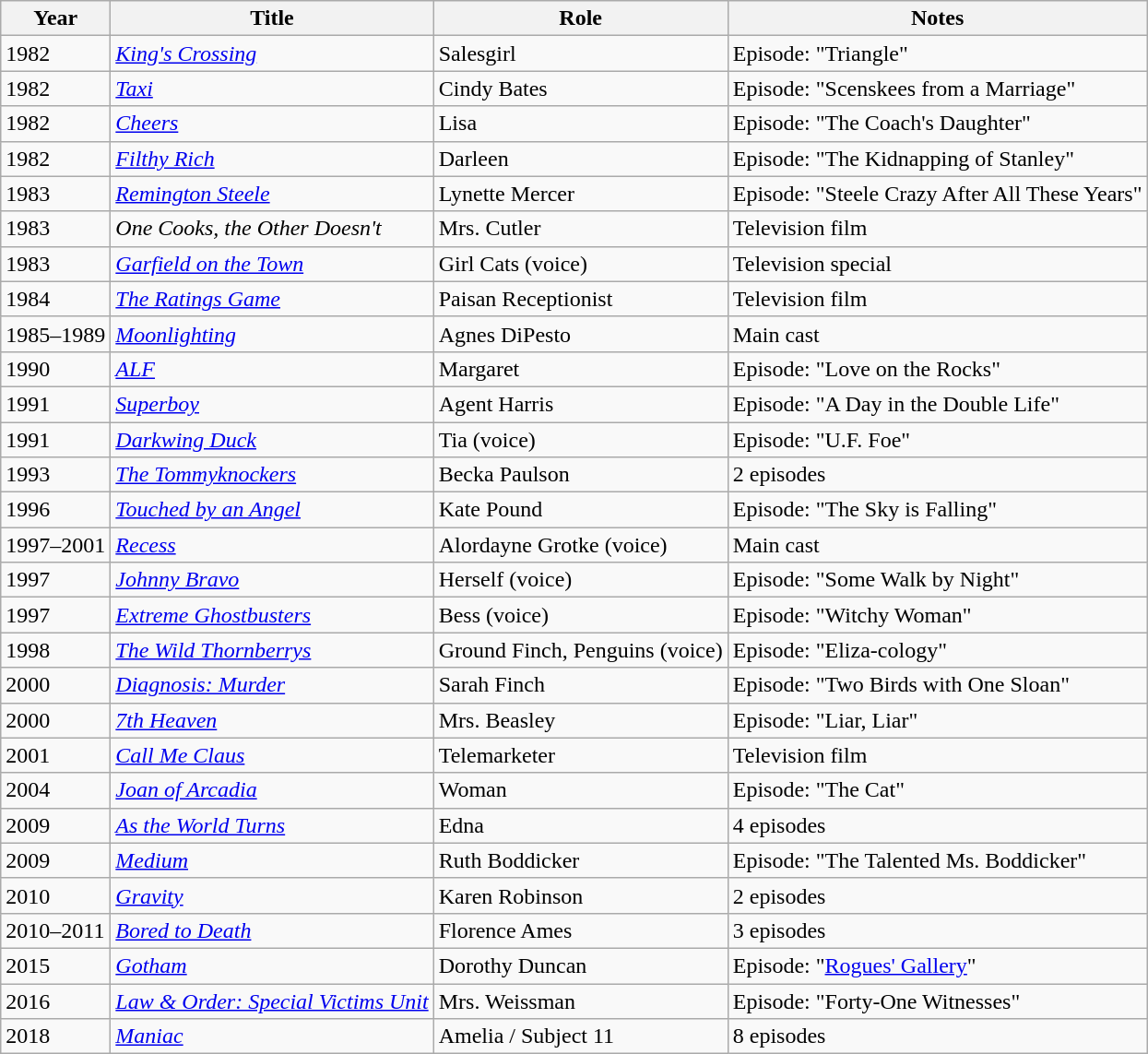<table class="wikitable sortable">
<tr>
<th>Year</th>
<th>Title</th>
<th>Role</th>
<th>Notes</th>
</tr>
<tr>
<td>1982</td>
<td><em><a href='#'>King's Crossing</a></em></td>
<td>Salesgirl</td>
<td>Episode: "Triangle"</td>
</tr>
<tr>
<td>1982</td>
<td><em><a href='#'>Taxi</a></em></td>
<td>Cindy Bates</td>
<td>Episode: "Scenskees from a Marriage"</td>
</tr>
<tr>
<td>1982</td>
<td><em><a href='#'>Cheers</a></em></td>
<td>Lisa</td>
<td>Episode: "The Coach's Daughter"</td>
</tr>
<tr>
<td>1982</td>
<td><em><a href='#'>Filthy Rich</a></em></td>
<td>Darleen</td>
<td>Episode: "The Kidnapping of Stanley"</td>
</tr>
<tr>
<td>1983</td>
<td><em><a href='#'>Remington Steele</a></em></td>
<td>Lynette Mercer</td>
<td>Episode: "Steele Crazy After All These Years"</td>
</tr>
<tr>
<td>1983</td>
<td><em>One Cooks, the Other Doesn't</em></td>
<td>Mrs. Cutler</td>
<td>Television film</td>
</tr>
<tr>
<td>1983</td>
<td><em><a href='#'>Garfield on the Town</a></em></td>
<td>Girl Cats (voice)</td>
<td>Television special</td>
</tr>
<tr>
<td>1984</td>
<td><em><a href='#'>The Ratings Game</a></em></td>
<td>Paisan Receptionist</td>
<td>Television film</td>
</tr>
<tr>
<td>1985–1989</td>
<td><em><a href='#'>Moonlighting</a></em></td>
<td>Agnes DiPesto</td>
<td>Main cast</td>
</tr>
<tr>
<td>1990</td>
<td><em><a href='#'>ALF</a></em></td>
<td>Margaret</td>
<td>Episode: "Love on the Rocks"</td>
</tr>
<tr>
<td>1991</td>
<td><em><a href='#'>Superboy</a></em></td>
<td>Agent Harris</td>
<td>Episode: "A Day in the Double Life"</td>
</tr>
<tr>
<td>1991</td>
<td><em><a href='#'>Darkwing Duck</a></em></td>
<td>Tia (voice)</td>
<td>Episode: "U.F. Foe"</td>
</tr>
<tr>
<td>1993</td>
<td><em><a href='#'>The Tommyknockers</a></em></td>
<td>Becka Paulson</td>
<td>2 episodes</td>
</tr>
<tr>
<td>1996</td>
<td><em><a href='#'>Touched by an Angel</a></em></td>
<td>Kate Pound</td>
<td>Episode: "The Sky is Falling"</td>
</tr>
<tr>
<td>1997–2001</td>
<td><em><a href='#'>Recess</a></em></td>
<td>Alordayne Grotke (voice)</td>
<td>Main cast</td>
</tr>
<tr>
<td>1997</td>
<td><em><a href='#'>Johnny Bravo</a></em></td>
<td>Herself (voice)</td>
<td>Episode: "Some Walk by Night"</td>
</tr>
<tr>
<td>1997</td>
<td><em><a href='#'>Extreme Ghostbusters</a></em></td>
<td>Bess (voice)</td>
<td>Episode: "Witchy Woman"</td>
</tr>
<tr>
<td>1998</td>
<td><em><a href='#'>The Wild Thornberrys</a></em></td>
<td>Ground Finch, Penguins (voice)</td>
<td>Episode: "Eliza-cology"</td>
</tr>
<tr>
<td>2000</td>
<td><em><a href='#'>Diagnosis: Murder</a></em></td>
<td>Sarah Finch</td>
<td>Episode: "Two Birds with One Sloan"</td>
</tr>
<tr>
<td>2000</td>
<td><em><a href='#'>7th Heaven</a></em></td>
<td>Mrs. Beasley</td>
<td>Episode: "Liar, Liar"</td>
</tr>
<tr>
<td>2001</td>
<td><em><a href='#'>Call Me Claus</a></em></td>
<td>Telemarketer</td>
<td>Television film</td>
</tr>
<tr>
<td>2004</td>
<td><em><a href='#'>Joan of Arcadia</a></em></td>
<td>Woman</td>
<td>Episode: "The Cat"</td>
</tr>
<tr>
<td>2009</td>
<td><em><a href='#'>As the World Turns</a></em></td>
<td>Edna</td>
<td>4 episodes</td>
</tr>
<tr>
<td>2009</td>
<td><em><a href='#'>Medium</a></em></td>
<td>Ruth Boddicker</td>
<td>Episode: "The Talented Ms. Boddicker"</td>
</tr>
<tr>
<td>2010</td>
<td><em><a href='#'>Gravity</a></em></td>
<td>Karen Robinson</td>
<td>2 episodes</td>
</tr>
<tr>
<td>2010–2011</td>
<td><em><a href='#'>Bored to Death</a></em></td>
<td>Florence Ames</td>
<td>3 episodes</td>
</tr>
<tr>
<td>2015</td>
<td><em><a href='#'>Gotham</a></em></td>
<td>Dorothy Duncan</td>
<td>Episode: "<a href='#'>Rogues' Gallery</a>"</td>
</tr>
<tr>
<td>2016</td>
<td><em><a href='#'>Law & Order: Special Victims Unit</a></em></td>
<td>Mrs. Weissman</td>
<td>Episode: "Forty-One Witnesses"</td>
</tr>
<tr>
<td>2018</td>
<td><em><a href='#'>Maniac</a></em></td>
<td>Amelia / Subject 11</td>
<td>8 episodes</td>
</tr>
</table>
